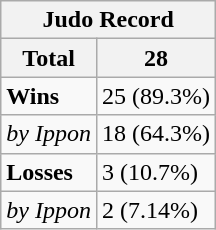<table class="wikitable">
<tr>
<th colspan="2">Judo Record</th>
</tr>
<tr>
<th>Total</th>
<th>28</th>
</tr>
<tr>
<td><strong>Wins</strong></td>
<td>25 (89.3%)</td>
</tr>
<tr>
<td><em>by Ippon</em></td>
<td>18 (64.3%)</td>
</tr>
<tr>
<td><strong>Losses</strong></td>
<td>3 (10.7%)</td>
</tr>
<tr>
<td><em>by Ippon</em></td>
<td>2 (7.14%)</td>
</tr>
</table>
